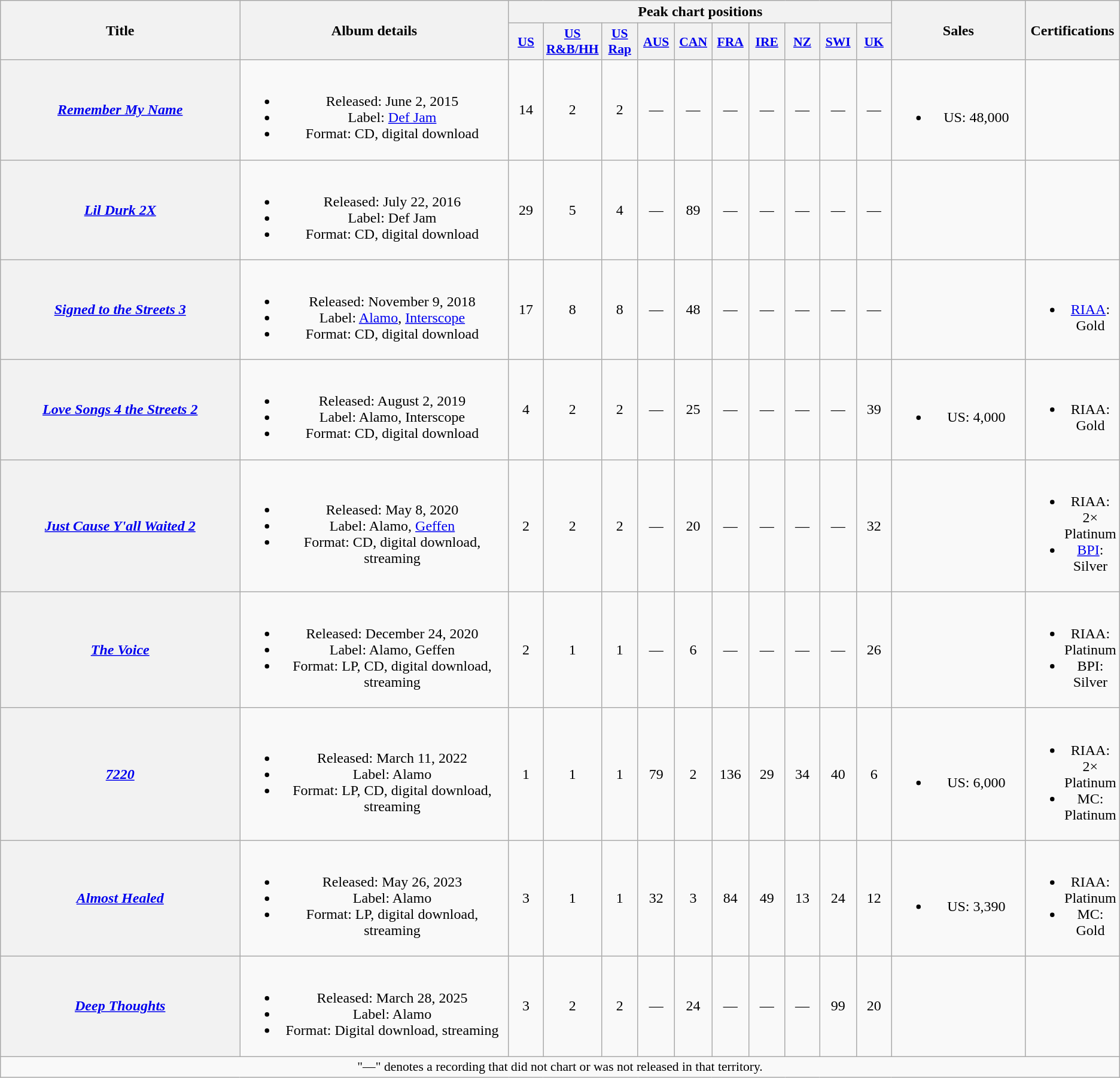<table class="wikitable plainrowheaders" style="text-align:center;">
<tr>
<th scope="col" rowspan="2" style="width:20em;">Title</th>
<th scope="col" rowspan="2" style="width:22em;">Album details</th>
<th scope="col" colspan="10">Peak chart positions</th>
<th scope="col" rowspan="2" style="width:10em;">Sales</th>
<th rowspan="2">Certifications</th>
</tr>
<tr>
<th scope="col" style="width:2.5em;font-size:90%;"><a href='#'>US</a><br></th>
<th scope="col" style="width:2.5em;font-size:90%;"><a href='#'>US<br>R&B/HH</a><br></th>
<th scope="col" style="width:2.5em;font-size:90%;"><a href='#'>US<br>Rap</a><br></th>
<th scope="col" style="width:2.5em;font-size:90%;"><a href='#'>AUS</a><br></th>
<th scope="col" style="width:2.5em;font-size:90%;"><a href='#'>CAN</a><br></th>
<th scope="col" style="width:2.5em;font-size:90%;"><a href='#'>FRA</a><br></th>
<th scope="col" style="width:2.5em;font-size:90%;"><a href='#'>IRE</a><br></th>
<th scope="col" style="width:2.5em;font-size:90%;"><a href='#'>NZ</a><br></th>
<th scope="col" style="width:2.5em;font-size:90%;"><a href='#'>SWI</a><br></th>
<th scope="col" style="width:2.5em;font-size:90%;"><a href='#'>UK</a><br></th>
</tr>
<tr>
<th scope="row"><em><a href='#'>Remember My Name</a></em></th>
<td><br><ul><li>Released: June 2, 2015</li><li>Label: <a href='#'>Def Jam</a></li><li>Format: CD, digital download</li></ul></td>
<td>14</td>
<td>2</td>
<td>2</td>
<td>—</td>
<td>—</td>
<td>—</td>
<td>—</td>
<td>—</td>
<td>—</td>
<td>—</td>
<td><br><ul><li>US: 48,000</li></ul></td>
<td></td>
</tr>
<tr>
<th scope="row"><em><a href='#'>Lil Durk 2X</a></em></th>
<td><br><ul><li>Released: July 22, 2016</li><li>Label: Def Jam</li><li>Format: CD, digital download</li></ul></td>
<td>29</td>
<td>5</td>
<td>4</td>
<td>—</td>
<td>89</td>
<td>—</td>
<td>—</td>
<td>—</td>
<td>—</td>
<td>—</td>
<td></td>
<td></td>
</tr>
<tr>
<th scope="row"><em><a href='#'>Signed to the Streets 3</a></em></th>
<td><br><ul><li>Released: November 9, 2018</li><li>Label: <a href='#'>Alamo</a>, <a href='#'>Interscope</a></li><li>Format: CD, digital download</li></ul></td>
<td>17</td>
<td>8</td>
<td>8</td>
<td>—</td>
<td>48</td>
<td>—</td>
<td>—</td>
<td>—</td>
<td>—</td>
<td>—</td>
<td></td>
<td><br><ul><li><a href='#'>RIAA</a>: Gold</li></ul></td>
</tr>
<tr>
<th scope="row"><em><a href='#'>Love Songs 4 the Streets 2</a></em></th>
<td><br><ul><li>Released: August 2, 2019</li><li>Label: Alamo, Interscope</li><li>Format: CD, digital download</li></ul></td>
<td>4</td>
<td>2</td>
<td>2</td>
<td>—</td>
<td>25</td>
<td>—</td>
<td>—</td>
<td>—</td>
<td>—</td>
<td>39</td>
<td><br><ul><li>US: 4,000</li></ul></td>
<td><br><ul><li>RIAA: Gold</li></ul></td>
</tr>
<tr>
<th scope="row"><em><a href='#'>Just Cause Y'all Waited 2</a></em></th>
<td><br><ul><li>Released: May 8, 2020</li><li>Label: Alamo, <a href='#'>Geffen</a></li><li>Format: CD, digital download, streaming</li></ul></td>
<td>2</td>
<td>2</td>
<td>2</td>
<td>—</td>
<td>20</td>
<td>—</td>
<td>—</td>
<td>—</td>
<td>—</td>
<td>32</td>
<td></td>
<td><br><ul><li>RIAA: 2× Platinum</li><li><a href='#'>BPI</a>: Silver</li></ul></td>
</tr>
<tr>
<th scope="row"><em><a href='#'>The Voice</a></em></th>
<td><br><ul><li>Released: December 24, 2020</li><li>Label: Alamo, Geffen</li><li>Format: LP, CD, digital download, streaming</li></ul></td>
<td>2</td>
<td>1</td>
<td>1</td>
<td>—</td>
<td>6</td>
<td>—</td>
<td>—</td>
<td>—</td>
<td>—</td>
<td>26</td>
<td></td>
<td><br><ul><li>RIAA: Platinum</li><li>BPI: Silver</li></ul></td>
</tr>
<tr>
<th scope="row"><em><a href='#'>7220</a></em></th>
<td><br><ul><li>Released: March 11, 2022</li><li>Label: Alamo</li><li>Format: LP, CD, digital download, streaming</li></ul></td>
<td>1</td>
<td>1</td>
<td>1</td>
<td>79</td>
<td>2</td>
<td>136</td>
<td>29</td>
<td>34</td>
<td>40</td>
<td>6</td>
<td><br><ul><li>US: 6,000</li></ul></td>
<td><br><ul><li>RIAA: 2× Platinum</li><li>MC: Platinum</li></ul></td>
</tr>
<tr>
<th scope="row"><em><a href='#'>Almost Healed</a></em></th>
<td><br><ul><li>Released: May 26, 2023</li><li>Label: Alamo</li><li>Format: LP, digital download, streaming</li></ul></td>
<td>3</td>
<td>1</td>
<td>1</td>
<td>32</td>
<td>3</td>
<td>84</td>
<td>49</td>
<td>13</td>
<td>24</td>
<td>12</td>
<td><br><ul><li>US: 3,390</li></ul></td>
<td><br><ul><li>RIAA: Platinum</li><li>MC: Gold</li></ul></td>
</tr>
<tr>
<th scope="row"><em><a href='#'>Deep Thoughts</a></em></th>
<td><br><ul><li>Released: March 28, 2025</li><li>Label: Alamo</li><li>Format: Digital download, streaming</li></ul></td>
<td>3</td>
<td>2</td>
<td>2</td>
<td>—</td>
<td>24</td>
<td>—</td>
<td>—</td>
<td>—</td>
<td>99</td>
<td>20</td>
<td></td>
<td></td>
</tr>
<tr>
<td colspan="14" style="font-size:90%">"—" denotes a recording that did not chart or was not released in that territory.</td>
</tr>
</table>
